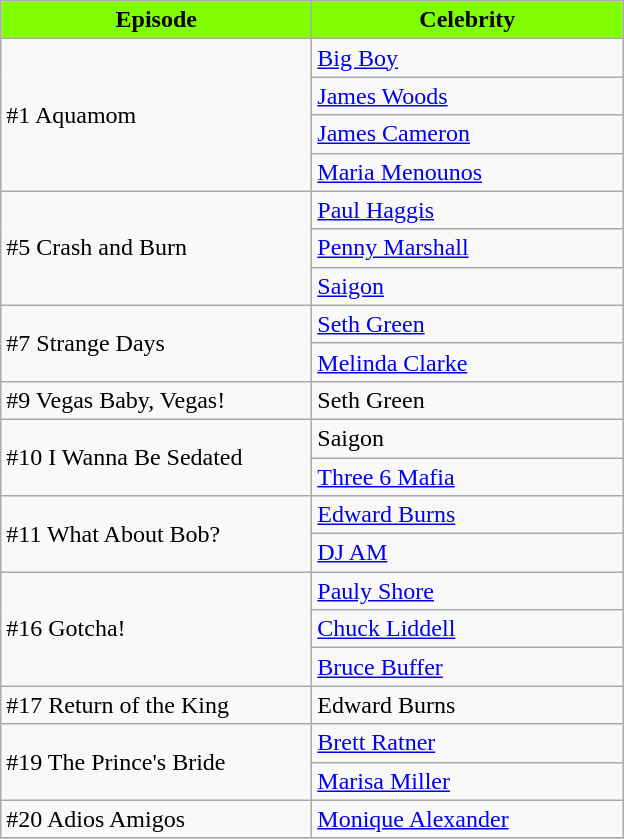<table class="wikitable">
<tr style="color:black">
<th style="background:#7fff00; width:200px;">Episode</th>
<th style="background:#7fff00; width:200px;">Celebrity</th>
</tr>
<tr>
<td rowspan="4">#1 Aquamom</td>
<td><a href='#'>Big Boy</a></td>
</tr>
<tr>
<td><a href='#'>James Woods</a></td>
</tr>
<tr>
<td><a href='#'>James Cameron</a></td>
</tr>
<tr>
<td><a href='#'>Maria Menounos</a></td>
</tr>
<tr>
<td rowspan="3">#5 Crash and Burn</td>
<td><a href='#'>Paul Haggis</a></td>
</tr>
<tr>
<td><a href='#'>Penny Marshall</a></td>
</tr>
<tr>
<td><a href='#'>Saigon</a></td>
</tr>
<tr>
<td rowspan="2">#7 Strange Days</td>
<td><a href='#'>Seth Green</a></td>
</tr>
<tr>
<td><a href='#'>Melinda Clarke</a></td>
</tr>
<tr>
<td>#9 Vegas Baby, Vegas!</td>
<td>Seth Green</td>
</tr>
<tr>
<td rowspan="2">#10 I Wanna Be Sedated</td>
<td>Saigon</td>
</tr>
<tr>
<td><a href='#'>Three 6 Mafia</a></td>
</tr>
<tr>
<td rowspan="2">#11 What About Bob?</td>
<td><a href='#'>Edward Burns</a></td>
</tr>
<tr>
<td><a href='#'>DJ AM</a></td>
</tr>
<tr>
<td rowspan="3">#16 Gotcha!</td>
<td><a href='#'>Pauly Shore</a></td>
</tr>
<tr>
<td><a href='#'>Chuck Liddell</a></td>
</tr>
<tr>
<td><a href='#'>Bruce Buffer</a></td>
</tr>
<tr>
<td>#17 Return of the King</td>
<td>Edward Burns</td>
</tr>
<tr>
<td rowspan="2">#19 The Prince's Bride</td>
<td><a href='#'>Brett Ratner</a></td>
</tr>
<tr>
<td><a href='#'>Marisa Miller</a></td>
</tr>
<tr>
<td rowspan="1">#20 Adios Amigos</td>
<td><a href='#'>Monique Alexander</a></td>
</tr>
<tr>
</tr>
</table>
